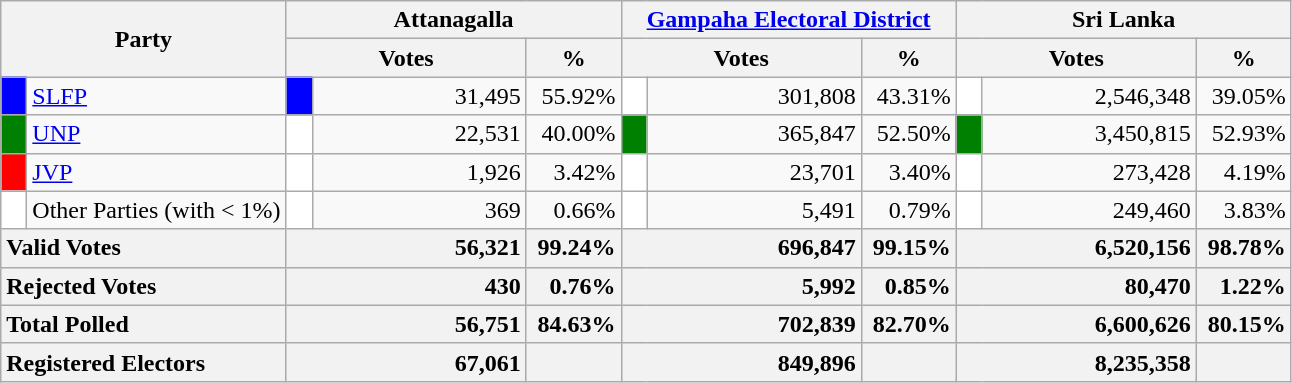<table class="wikitable">
<tr>
<th colspan="2" width="144px"rowspan="2">Party</th>
<th colspan="3" width="216px">Attanagalla</th>
<th colspan="3" width="216px"><a href='#'>Gampaha Electoral District</a></th>
<th colspan="3" width="216px">Sri Lanka</th>
</tr>
<tr>
<th colspan="2" width="144px">Votes</th>
<th>%</th>
<th colspan="2" width="144px">Votes</th>
<th>%</th>
<th colspan="2" width="144px">Votes</th>
<th>%</th>
</tr>
<tr>
<td style="background-color:blue;" width="10px"></td>
<td style="text-align:left;"><a href='#'>SLFP</a></td>
<td style="background-color:blue;" width="10px"></td>
<td style="text-align:right;">31,495</td>
<td style="text-align:right;">55.92%</td>
<td style="background-color:white;" width="10px"></td>
<td style="text-align:right;">301,808</td>
<td style="text-align:right;">43.31%</td>
<td style="background-color:white;" width="10px"></td>
<td style="text-align:right;">2,546,348</td>
<td style="text-align:right;">39.05%</td>
</tr>
<tr>
<td style="background-color:green;" width="10px"></td>
<td style="text-align:left;"><a href='#'>UNP</a></td>
<td style="background-color:white;" width="10px"></td>
<td style="text-align:right;">22,531</td>
<td style="text-align:right;">40.00%</td>
<td style="background-color:green;" width="10px"></td>
<td style="text-align:right;">365,847</td>
<td style="text-align:right;">52.50%</td>
<td style="background-color:green;" width="10px"></td>
<td style="text-align:right;">3,450,815</td>
<td style="text-align:right;">52.93%</td>
</tr>
<tr>
<td style="background-color:red;" width="10px"></td>
<td style="text-align:left;"><a href='#'>JVP</a></td>
<td style="background-color:white;" width="10px"></td>
<td style="text-align:right;">1,926</td>
<td style="text-align:right;">3.42%</td>
<td style="background-color:white;" width="10px"></td>
<td style="text-align:right;">23,701</td>
<td style="text-align:right;">3.40%</td>
<td style="background-color:white;" width="10px"></td>
<td style="text-align:right;">273,428</td>
<td style="text-align:right;">4.19%</td>
</tr>
<tr>
<td style="background-color:white;" width="10px"></td>
<td style="text-align:left;">Other Parties (with < 1%)</td>
<td style="background-color:white;" width="10px"></td>
<td style="text-align:right;">369</td>
<td style="text-align:right;">0.66%</td>
<td style="background-color:white;" width="10px"></td>
<td style="text-align:right;">5,491</td>
<td style="text-align:right;">0.79%</td>
<td style="background-color:white;" width="10px"></td>
<td style="text-align:right;">249,460</td>
<td style="text-align:right;">3.83%</td>
</tr>
<tr>
<th colspan="2" width="144px"style="text-align:left;">Valid Votes</th>
<th style="text-align:right;"colspan="2" width="144px">56,321</th>
<th style="text-align:right;">99.24%</th>
<th style="text-align:right;"colspan="2" width="144px">696,847</th>
<th style="text-align:right;">99.15%</th>
<th style="text-align:right;"colspan="2" width="144px">6,520,156</th>
<th style="text-align:right;">98.78%</th>
</tr>
<tr>
<th colspan="2" width="144px"style="text-align:left;">Rejected Votes</th>
<th style="text-align:right;"colspan="2" width="144px">430</th>
<th style="text-align:right;">0.76%</th>
<th style="text-align:right;"colspan="2" width="144px">5,992</th>
<th style="text-align:right;">0.85%</th>
<th style="text-align:right;"colspan="2" width="144px">80,470</th>
<th style="text-align:right;">1.22%</th>
</tr>
<tr>
<th colspan="2" width="144px"style="text-align:left;">Total Polled</th>
<th style="text-align:right;"colspan="2" width="144px">56,751</th>
<th style="text-align:right;">84.63%</th>
<th style="text-align:right;"colspan="2" width="144px">702,839</th>
<th style="text-align:right;">82.70%</th>
<th style="text-align:right;"colspan="2" width="144px">6,600,626</th>
<th style="text-align:right;">80.15%</th>
</tr>
<tr>
<th colspan="2" width="144px"style="text-align:left;">Registered Electors</th>
<th style="text-align:right;"colspan="2" width="144px">67,061</th>
<th></th>
<th style="text-align:right;"colspan="2" width="144px">849,896</th>
<th></th>
<th style="text-align:right;"colspan="2" width="144px">8,235,358</th>
<th></th>
</tr>
</table>
